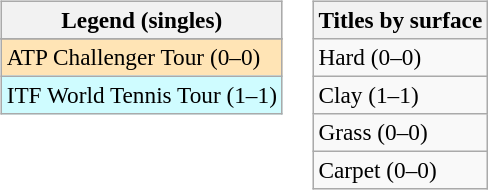<table>
<tr valign=top>
<td><br><table class=wikitable style=font-size:97%>
<tr>
<th>Legend (singles)</th>
</tr>
<tr bgcolor=e5d1cb>
</tr>
<tr bgcolor=moccasin>
<td>ATP Challenger Tour (0–0)</td>
</tr>
<tr bgcolor=cffcff>
<td>ITF World Tennis Tour (1–1)</td>
</tr>
</table>
</td>
<td><br><table class=wikitable style=font-size:97%>
<tr>
<th>Titles by surface</th>
</tr>
<tr>
<td>Hard (0–0)</td>
</tr>
<tr>
<td>Clay (1–1)</td>
</tr>
<tr>
<td>Grass (0–0)</td>
</tr>
<tr>
<td>Carpet (0–0)</td>
</tr>
</table>
</td>
</tr>
</table>
